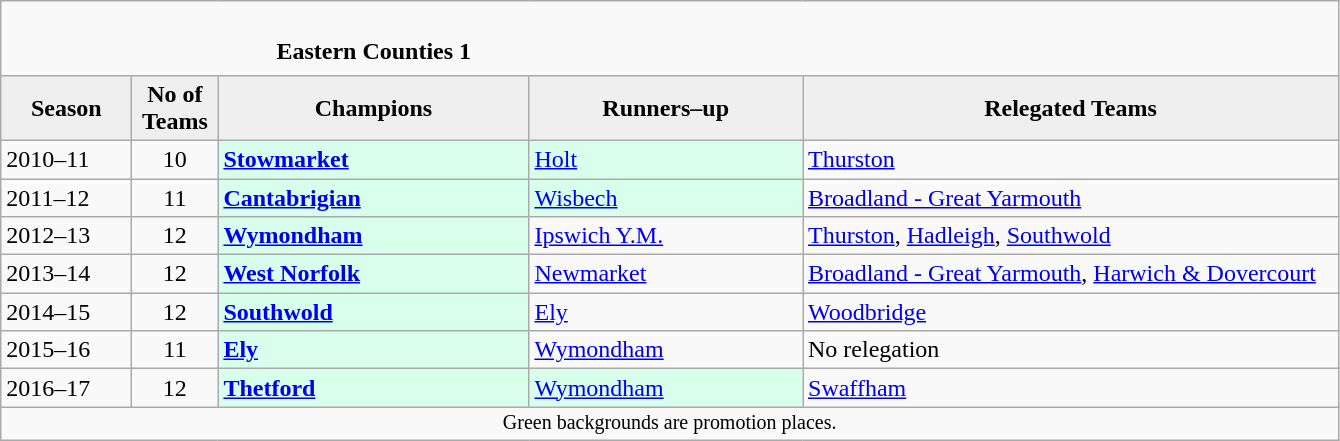<table class="wikitable" style="text-align: left;">
<tr>
<td colspan="11" cellpadding="0" cellspacing="0"><br><table border="0" style="width:100%;" cellpadding="0" cellspacing="0">
<tr>
<td style="width:20%; border:0;"></td>
<td style="border:0;"><strong>Eastern Counties 1</strong></td>
<td style="width:20%; border:0;"></td>
</tr>
</table>
</td>
</tr>
<tr>
<th style="background:#efefef; width:80px;">Season</th>
<th style="background:#efefef; width:50px;">No of Teams</th>
<th style="background:#efefef; width:200px;">Champions</th>
<th style="background:#efefef; width:175px;">Runners–up</th>
<th style="background:#efefef; width:350px;">Relegated Teams</th>
</tr>
<tr align=left>
<td>2010–11</td>
<td style="text-align: center;">10</td>
<td style="background:#d8ffeb;"><strong><a href='#'>Stowmarket</a></strong></td>
<td style="background:#d8ffeb;"><a href='#'>Holt</a></td>
<td><a href='#'>Thurston</a></td>
</tr>
<tr>
<td>2011–12</td>
<td style="text-align: center;">11</td>
<td style="background:#d8ffeb;"><strong><a href='#'>Cantabrigian</a></strong></td>
<td style="background:#d8ffeb;"><a href='#'>Wisbech</a></td>
<td><a href='#'>Broadland - Great Yarmouth</a></td>
</tr>
<tr>
<td>2012–13</td>
<td style="text-align: center;">12</td>
<td style="background:#d8ffeb;"><strong><a href='#'>Wymondham</a></strong></td>
<td><a href='#'>Ipswich Y.M.</a></td>
<td><a href='#'>Thurston</a>, <a href='#'>Hadleigh</a>, <a href='#'>Southwold</a></td>
</tr>
<tr>
<td>2013–14</td>
<td style="text-align: center;">12</td>
<td style="background:#d8ffeb;"><strong><a href='#'>West Norfolk</a></strong></td>
<td><a href='#'>Newmarket</a></td>
<td><a href='#'>Broadland - Great Yarmouth</a>, <a href='#'>Harwich & Dovercourt</a></td>
</tr>
<tr>
<td>2014–15</td>
<td style="text-align: center;">12</td>
<td style="background:#d8ffeb;"><strong><a href='#'>Southwold</a></strong></td>
<td><a href='#'>Ely</a></td>
<td><a href='#'>Woodbridge</a></td>
</tr>
<tr>
<td>2015–16</td>
<td style="text-align: center;">11</td>
<td style="background:#d8ffeb;"><strong><a href='#'>Ely</a></strong></td>
<td><a href='#'>Wymondham</a></td>
<td>No relegation</td>
</tr>
<tr>
<td>2016–17</td>
<td style="text-align: center;">12</td>
<td style="background:#d8ffeb;"><strong><a href='#'>Thetford</a></strong></td>
<td style="background:#d8ffeb;"><a href='#'>Wymondham</a></td>
<td><a href='#'>Swaffham</a></td>
</tr>
<tr>
<td colspan="15"  style="border:0; font-size:smaller; text-align:center;">Green backgrounds are promotion places.</td>
</tr>
</table>
